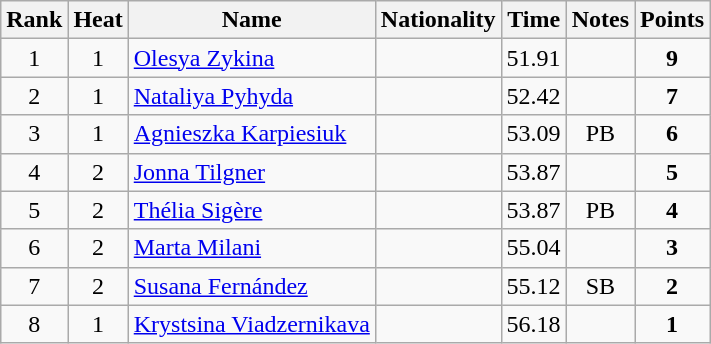<table class="wikitable sortable" style="text-align:center">
<tr>
<th>Rank</th>
<th>Heat</th>
<th>Name</th>
<th>Nationality</th>
<th>Time</th>
<th>Notes</th>
<th>Points</th>
</tr>
<tr>
<td>1</td>
<td>1</td>
<td align=left><a href='#'>Olesya Zykina</a></td>
<td align=left></td>
<td>51.91</td>
<td></td>
<td><strong>9</strong></td>
</tr>
<tr>
<td>2</td>
<td>1</td>
<td align=left><a href='#'>Nataliya Pyhyda</a></td>
<td align=left></td>
<td>52.42</td>
<td></td>
<td><strong>7</strong></td>
</tr>
<tr>
<td>3</td>
<td>1</td>
<td align=left><a href='#'>Agnieszka Karpiesiuk</a></td>
<td align=left></td>
<td>53.09</td>
<td>PB</td>
<td><strong>6</strong></td>
</tr>
<tr>
<td>4</td>
<td>2</td>
<td align=left><a href='#'>Jonna Tilgner</a></td>
<td align=left></td>
<td>53.87</td>
<td></td>
<td><strong>5</strong></td>
</tr>
<tr>
<td>5</td>
<td>2</td>
<td align=left><a href='#'>Thélia Sigère</a></td>
<td align=left></td>
<td>53.87</td>
<td>PB</td>
<td><strong>4</strong></td>
</tr>
<tr>
<td>6</td>
<td>2</td>
<td align=left><a href='#'>Marta Milani</a></td>
<td align=left></td>
<td>55.04</td>
<td></td>
<td><strong>3</strong></td>
</tr>
<tr>
<td>7</td>
<td>2</td>
<td align=left><a href='#'>Susana Fernández</a></td>
<td align=left></td>
<td>55.12</td>
<td>SB</td>
<td><strong>2</strong></td>
</tr>
<tr>
<td>8</td>
<td>1</td>
<td align=left><a href='#'>Krystsina Viadzernikava</a></td>
<td align=left></td>
<td>56.18</td>
<td></td>
<td><strong>1</strong></td>
</tr>
</table>
